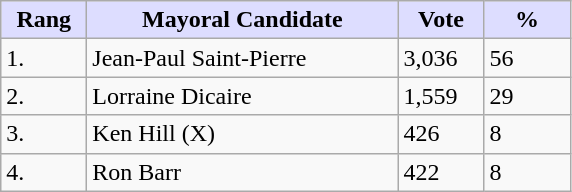<table class="wikitable">
<tr>
<th style="background:#ddf; width:50px;">Rang</th>
<th style="background:#ddf; width:200px;">Mayoral Candidate </th>
<th style="background:#ddf; width:50px;">Vote</th>
<th style="background:#ddf; width:50px;">%</th>
</tr>
<tr>
<td>1.</td>
<td>Jean-Paul Saint-Pierre</td>
<td>3,036</td>
<td>56</td>
</tr>
<tr>
<td>2.</td>
<td>Lorraine Dicaire</td>
<td>1,559</td>
<td>29</td>
</tr>
<tr>
<td>3.</td>
<td>Ken Hill (X)</td>
<td>426</td>
<td>8</td>
</tr>
<tr>
<td>4.</td>
<td>Ron Barr</td>
<td>422</td>
<td>8</td>
</tr>
</table>
